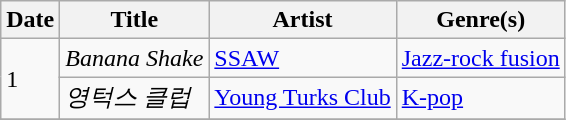<table class="wikitable" style="text-align: left;">
<tr>
<th>Date</th>
<th>Title</th>
<th>Artist</th>
<th>Genre(s)</th>
</tr>
<tr>
<td rowspan="2">1</td>
<td><em>Banana Shake</em></td>
<td><a href='#'>SSAW</a></td>
<td><a href='#'>Jazz-rock fusion</a></td>
</tr>
<tr>
<td><em>영턱스 클럽</em></td>
<td><a href='#'>Young Turks Club</a></td>
<td><a href='#'>K-pop</a></td>
</tr>
<tr>
</tr>
</table>
